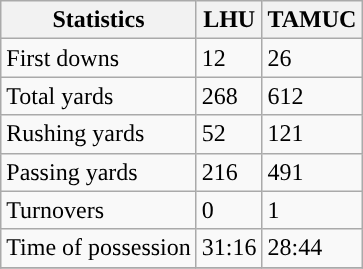<table class="wikitable" style="float: left;">
<tr>
<th>Statistics</th>
<th>LHU</th>
<th>TAMUC</th>
</tr>
<tr>
<td>First downs</td>
<td>12</td>
<td>26</td>
</tr>
<tr>
<td>Total yards</td>
<td>268</td>
<td>612</td>
</tr>
<tr>
<td>Rushing yards</td>
<td>52</td>
<td>121</td>
</tr>
<tr>
<td>Passing yards</td>
<td>216</td>
<td>491</td>
</tr>
<tr>
<td>Turnovers</td>
<td>0</td>
<td>1</td>
</tr>
<tr>
<td>Time of possession</td>
<td>31:16</td>
<td>28:44</td>
</tr>
<tr>
</tr>
</table>
